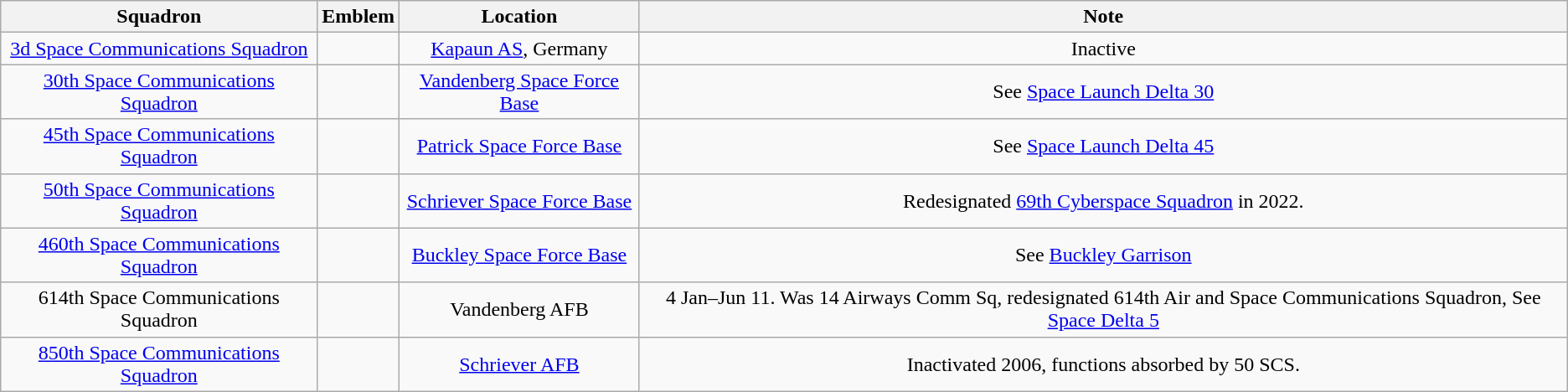<table class="wikitable" style="text-align:center">
<tr>
<th>Squadron</th>
<th>Emblem</th>
<th>Location</th>
<th>Note</th>
</tr>
<tr>
<td><a href='#'>3d Space Communications Squadron</a></td>
<td></td>
<td><a href='#'>Kapaun AS</a>, Germany</td>
<td>Inactive</td>
</tr>
<tr>
<td><a href='#'>30th Space Communications Squadron</a></td>
<td></td>
<td><a href='#'>Vandenberg Space Force Base</a></td>
<td>See <a href='#'>Space Launch Delta 30</a></td>
</tr>
<tr>
<td><a href='#'>45th Space Communications Squadron</a></td>
<td></td>
<td><a href='#'>Patrick Space Force Base</a></td>
<td>See <a href='#'>Space Launch Delta 45</a></td>
</tr>
<tr>
<td><a href='#'>50th Space Communications Squadron</a></td>
<td></td>
<td><a href='#'>Schriever Space Force Base</a></td>
<td>Redesignated <a href='#'>69th Cyberspace Squadron</a> in 2022.</td>
</tr>
<tr>
<td><a href='#'>460th Space Communications Squadron</a></td>
<td></td>
<td><a href='#'>Buckley Space Force Base</a></td>
<td>See <a href='#'>Buckley Garrison</a></td>
</tr>
<tr>
<td>614th Space Communications Squadron</td>
<td></td>
<td>Vandenberg AFB</td>
<td>4 Jan–Jun 11. Was 14 Airways Comm Sq, redesignated 614th Air and Space Communications Squadron, See <a href='#'>Space Delta 5</a></td>
</tr>
<tr>
<td><a href='#'>850th Space Communications Squadron</a></td>
<td></td>
<td><a href='#'>Schriever AFB</a></td>
<td>Inactivated 2006, functions absorbed by 50 SCS.</td>
</tr>
</table>
